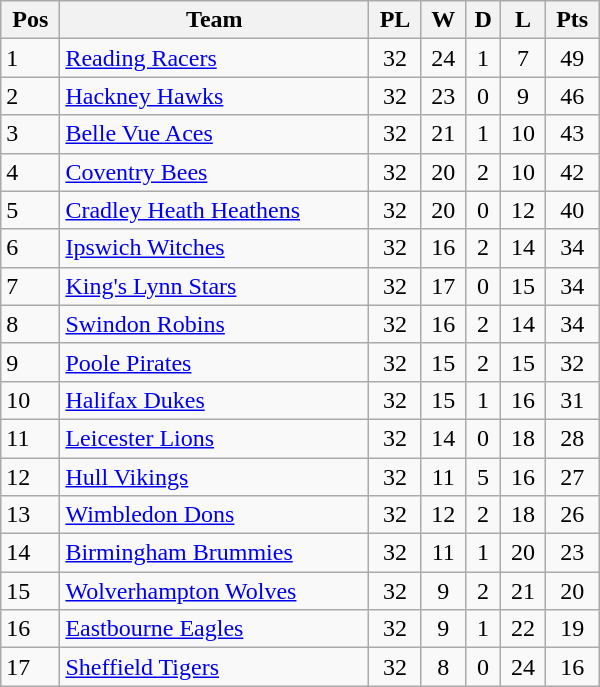<table class=wikitable width="400">
<tr>
<th>Pos</th>
<th>Team</th>
<th>PL</th>
<th>W</th>
<th>D</th>
<th>L</th>
<th>Pts</th>
</tr>
<tr>
<td>1</td>
<td><a href='#'>Reading Racers</a></td>
<td align="center">32</td>
<td align="center">24</td>
<td align="center">1</td>
<td align="center">7</td>
<td align="center">49</td>
</tr>
<tr>
<td>2</td>
<td><a href='#'>Hackney Hawks</a></td>
<td align="center">32</td>
<td align="center">23</td>
<td align="center">0</td>
<td align="center">9</td>
<td align="center">46</td>
</tr>
<tr>
<td>3</td>
<td><a href='#'>Belle Vue Aces</a></td>
<td align="center">32</td>
<td align="center">21</td>
<td align="center">1</td>
<td align="center">10</td>
<td align="center">43</td>
</tr>
<tr>
<td>4</td>
<td><a href='#'>Coventry Bees</a></td>
<td align="center">32</td>
<td align="center">20</td>
<td align="center">2</td>
<td align="center">10</td>
<td align="center">42</td>
</tr>
<tr>
<td>5</td>
<td><a href='#'>Cradley Heath Heathens</a></td>
<td align="center">32</td>
<td align="center">20</td>
<td align="center">0</td>
<td align="center">12</td>
<td align="center">40</td>
</tr>
<tr>
<td>6</td>
<td><a href='#'>Ipswich Witches</a></td>
<td align="center">32</td>
<td align="center">16</td>
<td align="center">2</td>
<td align="center">14</td>
<td align="center">34</td>
</tr>
<tr>
<td>7</td>
<td><a href='#'>King's Lynn Stars</a></td>
<td align="center">32</td>
<td align="center">17</td>
<td align="center">0</td>
<td align="center">15</td>
<td align="center">34</td>
</tr>
<tr>
<td>8</td>
<td><a href='#'>Swindon Robins</a></td>
<td align="center">32</td>
<td align="center">16</td>
<td align="center">2</td>
<td align="center">14</td>
<td align="center">34</td>
</tr>
<tr>
<td>9</td>
<td><a href='#'>Poole Pirates</a></td>
<td align="center">32</td>
<td align="center">15</td>
<td align="center">2</td>
<td align="center">15</td>
<td align="center">32</td>
</tr>
<tr>
<td>10</td>
<td><a href='#'>Halifax Dukes</a></td>
<td align="center">32</td>
<td align="center">15</td>
<td align="center">1</td>
<td align="center">16</td>
<td align="center">31</td>
</tr>
<tr>
<td>11</td>
<td><a href='#'>Leicester Lions</a></td>
<td align="center">32</td>
<td align="center">14</td>
<td align="center">0</td>
<td align="center">18</td>
<td align="center">28</td>
</tr>
<tr>
<td>12</td>
<td><a href='#'>Hull Vikings</a></td>
<td align="center">32</td>
<td align="center">11</td>
<td align="center">5</td>
<td align="center">16</td>
<td align="center">27</td>
</tr>
<tr>
<td>13</td>
<td><a href='#'>Wimbledon Dons</a></td>
<td align="center">32</td>
<td align="center">12</td>
<td align="center">2</td>
<td align="center">18</td>
<td align="center">26</td>
</tr>
<tr>
<td>14</td>
<td><a href='#'>Birmingham Brummies</a></td>
<td align="center">32</td>
<td align="center">11</td>
<td align="center">1</td>
<td align="center">20</td>
<td align="center">23</td>
</tr>
<tr>
<td>15</td>
<td><a href='#'>Wolverhampton Wolves</a></td>
<td align="center">32</td>
<td align="center">9</td>
<td align="center">2</td>
<td align="center">21</td>
<td align="center">20</td>
</tr>
<tr>
<td>16</td>
<td><a href='#'>Eastbourne Eagles</a></td>
<td align="center">32</td>
<td align="center">9</td>
<td align="center">1</td>
<td align="center">22</td>
<td align="center">19</td>
</tr>
<tr>
<td>17</td>
<td><a href='#'>Sheffield Tigers</a></td>
<td align="center">32</td>
<td align="center">8</td>
<td align="center">0</td>
<td align="center">24</td>
<td align="center">16</td>
</tr>
</table>
